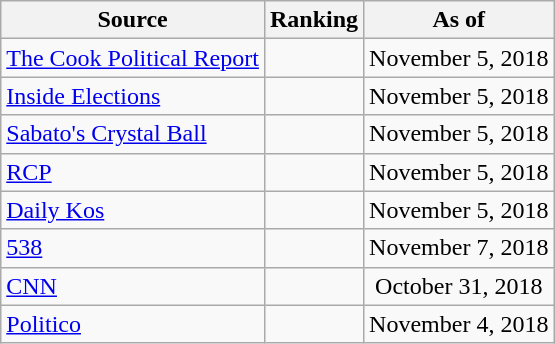<table class="wikitable" style="text-align:center">
<tr>
<th>Source</th>
<th>Ranking</th>
<th>As of</th>
</tr>
<tr>
<td align=left><a href='#'>The Cook Political Report</a></td>
<td></td>
<td>November 5, 2018</td>
</tr>
<tr>
<td align=left><a href='#'>Inside Elections</a></td>
<td></td>
<td>November 5, 2018</td>
</tr>
<tr>
<td align=left><a href='#'>Sabato's Crystal Ball</a></td>
<td></td>
<td>November 5, 2018</td>
</tr>
<tr>
<td align="left"><a href='#'>RCP</a></td>
<td></td>
<td>November 5, 2018</td>
</tr>
<tr>
<td align="left"><a href='#'>Daily Kos</a></td>
<td></td>
<td>November 5, 2018</td>
</tr>
<tr>
<td align="left"><a href='#'>538</a></td>
<td></td>
<td>November 7, 2018</td>
</tr>
<tr>
<td align="left"><a href='#'>CNN</a></td>
<td></td>
<td>October 31, 2018</td>
</tr>
<tr>
<td align="left"><a href='#'>Politico</a></td>
<td></td>
<td>November 4, 2018</td>
</tr>
</table>
